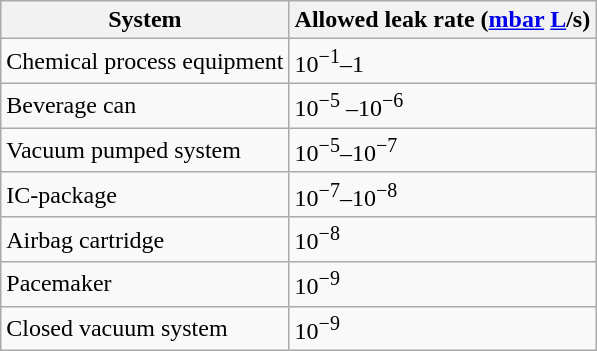<table class="wikitable">
<tr>
<th>System</th>
<th>Allowed leak rate (<a href='#'>mbar</a> <a href='#'>L</a>/s)</th>
</tr>
<tr>
<td>Chemical process equipment</td>
<td>10<sup>−1</sup>–1</td>
</tr>
<tr>
<td>Beverage can</td>
<td>10<sup>−5</sup> –10<sup>−6</sup></td>
</tr>
<tr>
<td>Vacuum pumped system</td>
<td>10<sup>−5</sup>–10<sup>−7</sup></td>
</tr>
<tr>
<td>IC-package</td>
<td>10<sup>−7</sup>–10<sup>−8</sup></td>
</tr>
<tr>
<td>Airbag cartridge</td>
<td>10<sup>−8</sup></td>
</tr>
<tr>
<td>Pacemaker</td>
<td>10<sup>−9</sup></td>
</tr>
<tr>
<td>Closed vacuum system</td>
<td>10<sup>−9</sup></td>
</tr>
</table>
